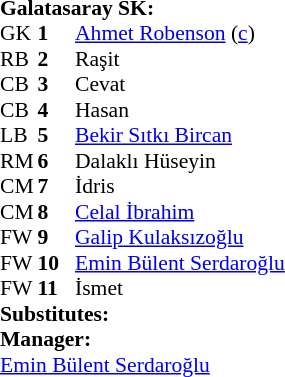<table style="font-size: 90%" cellspacing="0" cellpadding="0">
<tr>
<td colspan="4"><strong>Galatasaray SK:</strong></td>
</tr>
<tr>
<th width="25"></th>
<th width="25"></th>
</tr>
<tr>
<td>GK</td>
<td><strong>1</strong></td>
<td> <a href='#'>Ahmet Robenson</a> (<a href='#'>c</a>)</td>
</tr>
<tr>
<td>RB</td>
<td><strong>2</strong></td>
<td> Raşit</td>
</tr>
<tr>
<td>CB</td>
<td><strong>3</strong></td>
<td> Cevat</td>
</tr>
<tr>
<td>CB</td>
<td><strong>4</strong></td>
<td> Hasan</td>
</tr>
<tr>
<td>LB</td>
<td><strong>5</strong></td>
<td> <a href='#'>Bekir Sıtkı Bircan</a></td>
</tr>
<tr>
<td>RM</td>
<td><strong>6</strong></td>
<td> Dalaklı Hüseyin</td>
</tr>
<tr>
<td>CM</td>
<td><strong>7</strong></td>
<td> İdris</td>
</tr>
<tr>
<td>CM</td>
<td><strong>8</strong></td>
<td> <a href='#'>Celal İbrahim</a></td>
</tr>
<tr>
<td>FW</td>
<td><strong>9</strong></td>
<td> <a href='#'>Galip Kulaksızoğlu</a></td>
</tr>
<tr>
<td>FW</td>
<td><strong>10</strong></td>
<td> <a href='#'>Emin Bülent Serdaroğlu</a></td>
</tr>
<tr>
<td>FW</td>
<td><strong>11</strong></td>
<td> İsmet</td>
</tr>
<tr>
<td colspan=4><strong>Substitutes:</strong></td>
</tr>
<tr>
<td colspan=4><strong>Manager:</strong></td>
</tr>
<tr>
<td colspan="4"> <a href='#'>Emin Bülent Serdaroğlu</a></td>
</tr>
</table>
